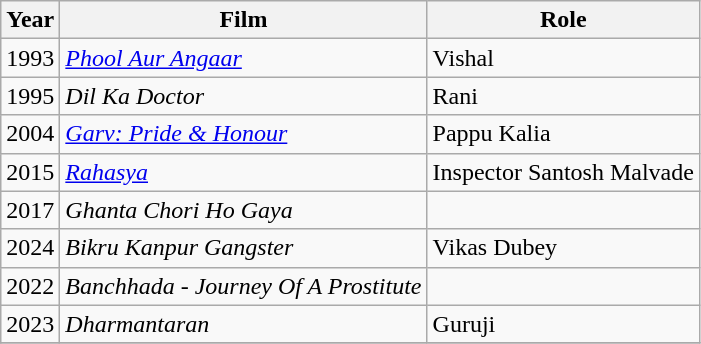<table class="wikitable sortable">
<tr>
<th>Year</th>
<th>Film</th>
<th>Role</th>
</tr>
<tr>
<td>1993</td>
<td><em><a href='#'>Phool Aur Angaar</a></em></td>
<td>Vishal</td>
</tr>
<tr>
<td>1995</td>
<td><em>Dil Ka Doctor</em></td>
<td>Rani</td>
</tr>
<tr>
<td>2004</td>
<td><em><a href='#'>Garv: Pride & Honour</a></em></td>
<td>Pappu Kalia</td>
</tr>
<tr>
<td>2015</td>
<td><em><a href='#'>Rahasya</a></em></td>
<td>Inspector Santosh Malvade</td>
</tr>
<tr>
<td>2017</td>
<td><em>Ghanta Chori Ho Gaya</em></td>
<td></td>
</tr>
<tr>
<td>2024</td>
<td><em>Bikru Kanpur Gangster</em></td>
<td>Vikas Dubey</td>
</tr>
<tr>
<td>2022</td>
<td><em>Banchhada - Journey Of A Prostitute</em></td>
<td></td>
</tr>
<tr>
<td>2023</td>
<td><em>Dharmantaran</em></td>
<td>Guruji</td>
</tr>
<tr>
</tr>
</table>
